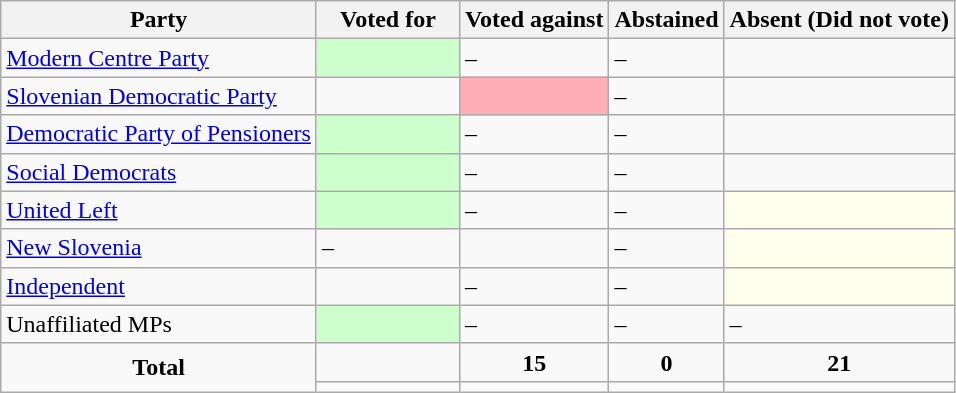<table class="wikitable">
<tr>
<th>Party</th>
<th style="width:15%;">Voted for</th>
<th>Voted against</th>
<th>Abstained</th>
<th>Absent (Did not vote)</th>
</tr>
<tr>
<td> <a href='#'>Modern Centre Party</a></td>
<td style="background-color:#CCFFCC;"></td>
<td>–</td>
<td>–</td>
<td></td>
</tr>
<tr>
<td> <a href='#'>Slovenian Democratic Party</a></td>
<td></td>
<td style="background-color:#FFAEB9;"></td>
<td>–</td>
<td></td>
</tr>
<tr>
<td> <a href='#'>Democratic Party of Pensioners</a></td>
<td style="background-color:#CCFFCC;"></td>
<td>–</td>
<td>–</td>
<td></td>
</tr>
<tr>
<td> <a href='#'>Social Democrats</a></td>
<td style="background-color:#CCFFCC;"></td>
<td>–</td>
<td>–</td>
<td></td>
</tr>
<tr>
<td> <a href='#'>United Left</a></td>
<td style="background-color:#CCFFCC;"></td>
<td>–</td>
<td>–</td>
<td style="background-color:#FFE;"></td>
</tr>
<tr>
<td> <a href='#'>New Slovenia</a></td>
<td>–</td>
<td></td>
<td>–</td>
<td style="background-color:#FFE;"></td>
</tr>
<tr>
<td> <a href='#'>Independent</a></td>
<td></td>
<td>–</td>
<td>–</td>
<td style="background-color:#FFE;"></td>
</tr>
<tr>
<td> Unaffiliated MPs</td>
<td style="background-color:#CCFFCC;"></td>
<td>–</td>
<td>–</td>
<td>–</td>
</tr>
<tr>
<td style="text-align:center;" rowspan="2"><strong>Total</strong></td>
<td></td>
<td style="text-align:center;"><strong>15</strong></td>
<td style="text-align:center;"><strong>0</strong></td>
<td style="text-align:center;"><strong>21</strong></td>
</tr>
<tr>
<td style="text-align:center;"></td>
<td style="text-align:center;"></td>
<td style="text-align:center;"></td>
<td style="text-align:center;"></td>
</tr>
</table>
